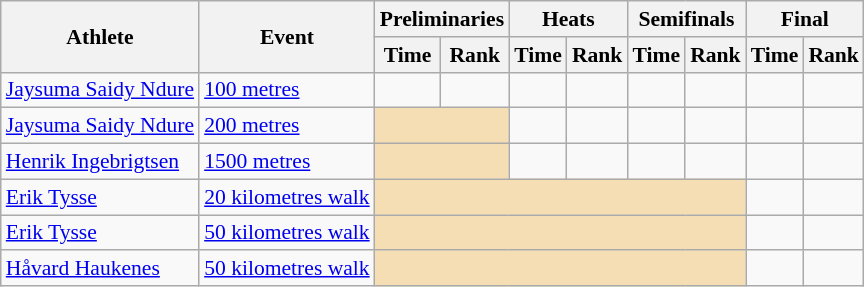<table class=wikitable style="font-size:90%;">
<tr>
<th rowspan="2">Athlete</th>
<th rowspan="2">Event</th>
<th colspan="2">Preliminaries</th>
<th colspan="2">Heats</th>
<th colspan="2">Semifinals</th>
<th colspan="2">Final</th>
</tr>
<tr>
<th>Time</th>
<th>Rank</th>
<th>Time</th>
<th>Rank</th>
<th>Time</th>
<th>Rank</th>
<th>Time</th>
<th>Rank</th>
</tr>
<tr style="border-top: single;">
<td><a href='#'>Jaysuma Saidy Ndure</a></td>
<td><a href='#'>100 metres</a></td>
<td align=center></td>
<td align=center></td>
<td align=center></td>
<td align=center></td>
<td align=center></td>
<td align=center></td>
<td align=center></td>
<td align=center></td>
</tr>
<tr style="border-top: single;">
<td><a href='#'>Jaysuma Saidy Ndure</a></td>
<td><a href='#'>200 metres</a></td>
<td colspan= 2 bgcolor="wheat"></td>
<td align=center></td>
<td align=center></td>
<td align=center></td>
<td align=center></td>
<td align=center></td>
<td align=center></td>
</tr>
<tr style="border-top: single;">
<td><a href='#'>Henrik Ingebrigtsen</a></td>
<td><a href='#'>1500 metres</a></td>
<td colspan= 2 bgcolor="wheat"></td>
<td align=center></td>
<td align=center></td>
<td align=center></td>
<td align=center></td>
<td align=center></td>
<td align=center></td>
</tr>
<tr style="border-top: single;">
<td><a href='#'>Erik Tysse</a></td>
<td><a href='#'>20 kilometres walk</a></td>
<td colspan= 6 bgcolor="wheat"></td>
<td align=center></td>
<td align=center></td>
</tr>
<tr style="border-top: single;">
<td><a href='#'>Erik Tysse</a></td>
<td><a href='#'>50 kilometres walk</a></td>
<td colspan= 6 bgcolor="wheat"></td>
<td align=center></td>
<td align=center></td>
</tr>
<tr style="border-top: single;">
<td><a href='#'>Håvard Haukenes</a></td>
<td><a href='#'>50 kilometres walk</a></td>
<td colspan= 6 bgcolor="wheat"></td>
<td align=center></td>
<td align=center></td>
</tr>
</table>
